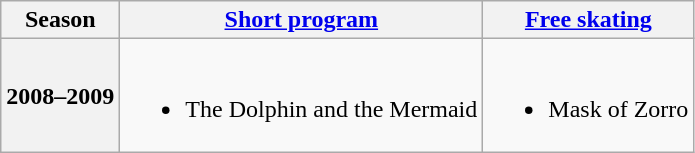<table class=wikitable style=text-align:center>
<tr>
<th>Season</th>
<th><a href='#'>Short program</a></th>
<th><a href='#'>Free skating</a></th>
</tr>
<tr>
<th>2008–2009 <br> </th>
<td><br><ul><li>The Dolphin and the Mermaid <br></li></ul></td>
<td><br><ul><li>Mask of Zorro <br></li></ul></td>
</tr>
</table>
